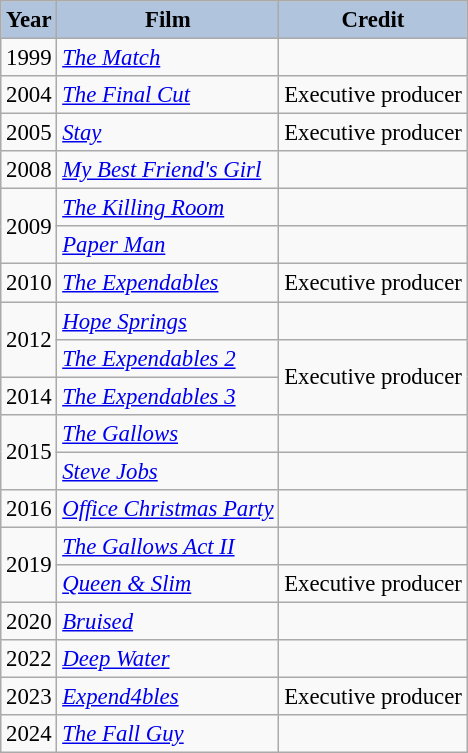<table class="wikitable" style="font-size:95%;">
<tr>
<th style="background:#B0C4DE;">Year</th>
<th style="background:#B0C4DE;">Film</th>
<th style="background:#B0C4DE;">Credit</th>
</tr>
<tr>
<td>1999</td>
<td><em><a href='#'>The Match</a></em></td>
<td></td>
</tr>
<tr>
<td>2004</td>
<td><em><a href='#'>The Final Cut</a></em></td>
<td>Executive producer</td>
</tr>
<tr>
<td>2005</td>
<td><em><a href='#'>Stay</a></em></td>
<td>Executive producer</td>
</tr>
<tr>
<td>2008</td>
<td><em><a href='#'>My Best Friend's Girl</a></em></td>
<td></td>
</tr>
<tr>
<td rowspan=2>2009</td>
<td><em><a href='#'>The Killing Room</a></em></td>
<td></td>
</tr>
<tr>
<td><em><a href='#'>Paper Man</a></em></td>
<td></td>
</tr>
<tr>
<td>2010</td>
<td><em><a href='#'>The Expendables</a></em></td>
<td>Executive producer</td>
</tr>
<tr>
<td rowspan=2>2012</td>
<td><em><a href='#'>Hope Springs</a></em></td>
<td></td>
</tr>
<tr>
<td><em><a href='#'>The Expendables 2</a></em></td>
<td rowspan="2">Executive producer</td>
</tr>
<tr>
<td>2014</td>
<td><em><a href='#'>The Expendables 3</a></em></td>
</tr>
<tr>
<td rowspan=2>2015</td>
<td><em><a href='#'>The Gallows</a></em></td>
<td></td>
</tr>
<tr>
<td><em><a href='#'>Steve Jobs</a></em></td>
<td></td>
</tr>
<tr>
<td>2016</td>
<td><em><a href='#'>Office Christmas Party</a></em></td>
<td></td>
</tr>
<tr>
<td rowspan=2>2019</td>
<td><em><a href='#'>The Gallows Act II</a></em></td>
<td></td>
</tr>
<tr>
<td><em><a href='#'>Queen & Slim</a></em></td>
<td>Executive producer</td>
</tr>
<tr>
<td>2020</td>
<td><em><a href='#'>Bruised</a></em></td>
<td></td>
</tr>
<tr>
<td>2022</td>
<td><em><a href='#'>Deep Water</a></em></td>
<td></td>
</tr>
<tr>
<td>2023</td>
<td><em><a href='#'>Expend4bles</a></em></td>
<td>Executive producer</td>
</tr>
<tr>
<td>2024</td>
<td><em><a href='#'>The Fall Guy</a></em></td>
<td></td>
</tr>
</table>
